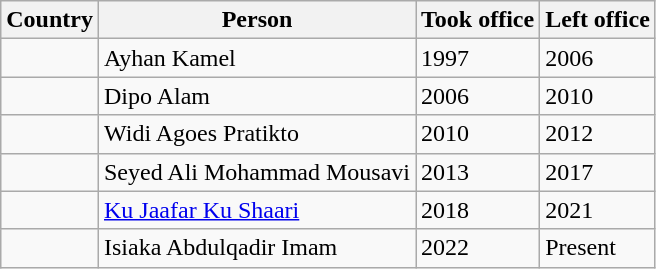<table class = wikitable>
<tr>
<th>Country</th>
<th>Person</th>
<th>Took office</th>
<th>Left office</th>
</tr>
<tr>
<td></td>
<td>Ayhan Kamel</td>
<td>1997</td>
<td>2006</td>
</tr>
<tr>
<td></td>
<td>Dipo Alam</td>
<td>2006</td>
<td>2010</td>
</tr>
<tr>
<td></td>
<td>Widi Agoes Pratikto</td>
<td>2010</td>
<td>2012</td>
</tr>
<tr>
<td></td>
<td>Seyed Ali Mohammad Mousavi</td>
<td>2013</td>
<td>2017</td>
</tr>
<tr>
<td></td>
<td><a href='#'>Ku Jaafar Ku Shaari</a></td>
<td>2018</td>
<td>2021</td>
</tr>
<tr>
<td></td>
<td>Isiaka Abdulqadir Imam</td>
<td>2022</td>
<td>Present</td>
</tr>
</table>
